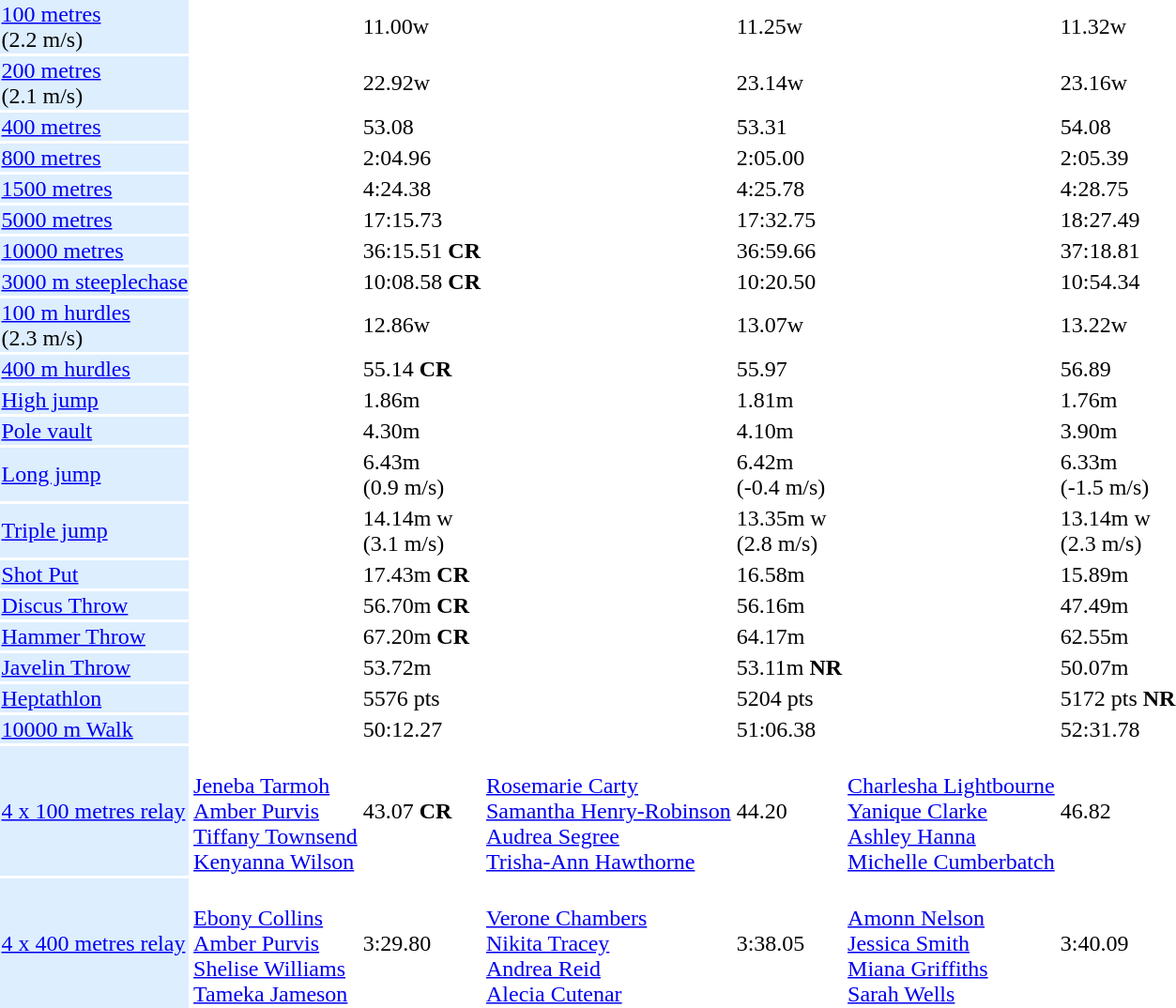<table>
<tr>
<td bgcolor = DDEEFF><a href='#'>100 metres</a> <br> (2.2 m/s)</td>
<td></td>
<td>11.00w</td>
<td></td>
<td>11.25w</td>
<td></td>
<td>11.32w</td>
</tr>
<tr>
<td bgcolor = DDEEFF><a href='#'>200 metres</a> <br> (2.1 m/s)</td>
<td></td>
<td>22.92w</td>
<td></td>
<td>23.14w</td>
<td></td>
<td>23.16w</td>
</tr>
<tr>
<td bgcolor = DDEEFF><a href='#'>400 metres</a></td>
<td></td>
<td>53.08</td>
<td></td>
<td>53.31</td>
<td></td>
<td>54.08</td>
</tr>
<tr>
<td bgcolor = DDEEFF><a href='#'>800 metres</a></td>
<td></td>
<td>2:04.96</td>
<td></td>
<td>2:05.00</td>
<td></td>
<td>2:05.39</td>
</tr>
<tr>
<td bgcolor = DDEEFF><a href='#'>1500 metres</a></td>
<td></td>
<td>4:24.38</td>
<td></td>
<td>4:25.78</td>
<td></td>
<td>4:28.75</td>
</tr>
<tr>
<td bgcolor = DDEEFF><a href='#'>5000 metres</a></td>
<td></td>
<td>17:15.73</td>
<td></td>
<td>17:32.75</td>
<td></td>
<td>18:27.49</td>
</tr>
<tr>
<td bgcolor = DDEEFF><a href='#'>10000 metres</a></td>
<td></td>
<td>36:15.51 <strong>CR</strong></td>
<td></td>
<td>36:59.66</td>
<td></td>
<td>37:18.81</td>
</tr>
<tr>
<td bgcolor = DDEEFF><a href='#'>3000 m steeplechase</a></td>
<td></td>
<td>10:08.58 <strong>CR</strong></td>
<td></td>
<td>10:20.50</td>
<td></td>
<td>10:54.34</td>
</tr>
<tr>
<td bgcolor = DDEEFF><a href='#'>100 m hurdles</a> <br> (2.3 m/s)</td>
<td></td>
<td>12.86w</td>
<td></td>
<td>13.07w</td>
<td></td>
<td>13.22w</td>
</tr>
<tr>
<td bgcolor = DDEEFF><a href='#'>400 m hurdles</a></td>
<td></td>
<td>55.14 <strong>CR</strong></td>
<td></td>
<td>55.97</td>
<td></td>
<td>56.89</td>
</tr>
<tr>
<td bgcolor = DDEEFF><a href='#'>High jump</a></td>
<td></td>
<td>1.86m</td>
<td></td>
<td>1.81m</td>
<td> <br> </td>
<td>1.76m</td>
</tr>
<tr>
<td bgcolor = DDEEFF><a href='#'>Pole vault</a></td>
<td></td>
<td>4.30m</td>
<td></td>
<td>4.10m</td>
<td> <br> </td>
<td>3.90m</td>
</tr>
<tr>
<td bgcolor = DDEEFF><a href='#'>Long jump</a></td>
<td></td>
<td>6.43m <br> (0.9 m/s)</td>
<td></td>
<td>6.42m <br> (-0.4 m/s)</td>
<td></td>
<td>6.33m <br> (-1.5 m/s)</td>
</tr>
<tr>
<td bgcolor = DDEEFF><a href='#'>Triple jump</a></td>
<td></td>
<td>14.14m w  <br> (3.1 m/s)</td>
<td></td>
<td>13.35m w  <br> (2.8 m/s)</td>
<td></td>
<td>13.14m w  <br> (2.3 m/s)</td>
</tr>
<tr>
<td bgcolor = DDEEFF><a href='#'>Shot Put</a></td>
<td></td>
<td>17.43m <strong>CR</strong></td>
<td></td>
<td>16.58m</td>
<td></td>
<td>15.89m</td>
</tr>
<tr>
<td bgcolor = DDEEFF><a href='#'>Discus Throw</a></td>
<td></td>
<td>56.70m <strong>CR</strong></td>
<td></td>
<td>56.16m</td>
<td></td>
<td>47.49m</td>
</tr>
<tr>
<td bgcolor = DDEEFF><a href='#'>Hammer Throw</a></td>
<td></td>
<td>67.20m <strong>CR</strong></td>
<td></td>
<td>64.17m</td>
<td></td>
<td>62.55m</td>
</tr>
<tr>
<td bgcolor = DDEEFF><a href='#'>Javelin Throw</a></td>
<td></td>
<td>53.72m</td>
<td></td>
<td>53.11m <strong>NR</strong></td>
<td></td>
<td>50.07m</td>
</tr>
<tr>
<td bgcolor = DDEEFF><a href='#'>Heptathlon</a></td>
<td></td>
<td>5576 pts</td>
<td></td>
<td>5204 pts</td>
<td></td>
<td>5172 pts <strong>NR</strong></td>
</tr>
<tr>
<td bgcolor = DDEEFF><a href='#'>10000 m Walk</a></td>
<td></td>
<td>50:12.27</td>
<td></td>
<td>51:06.38</td>
<td></td>
<td>52:31.78</td>
</tr>
<tr>
<td bgcolor = DDEEFF><a href='#'>4 x 100 metres relay</a></td>
<td>  <br> <a href='#'>Jeneba Tarmoh</a> <br> <a href='#'>Amber Purvis</a> <br> <a href='#'>Tiffany Townsend</a> <br> <a href='#'>Kenyanna Wilson</a></td>
<td>43.07 <strong>CR</strong></td>
<td>  <br> <a href='#'>Rosemarie Carty</a> <br> <a href='#'>Samantha Henry-Robinson</a> <br> <a href='#'>Audrea Segree</a> <br> <a href='#'>Trisha-Ann Hawthorne</a></td>
<td>44.20</td>
<td>  <br> <a href='#'>Charlesha Lightbourne</a> <br> <a href='#'>Yanique Clarke</a> <br> <a href='#'>Ashley Hanna</a> <br> <a href='#'>Michelle Cumberbatch</a></td>
<td>46.82</td>
</tr>
<tr>
<td bgcolor = DDEEFF><a href='#'>4 x 400 metres relay</a></td>
<td>  <br> <a href='#'>Ebony Collins</a> <br> <a href='#'>Amber Purvis</a> <br> <a href='#'>Shelise Williams</a> <br> <a href='#'>Tameka Jameson</a></td>
<td>3:29.80</td>
<td>  <br> <a href='#'>Verone Chambers</a> <br> <a href='#'>Nikita Tracey</a> <br> <a href='#'>Andrea Reid</a> <br> <a href='#'>Alecia Cutenar</a></td>
<td>3:38.05</td>
<td>  <br> <a href='#'>Amonn Nelson</a> <br> <a href='#'>Jessica Smith</a> <br> <a href='#'>Miana Griffiths</a> <br> <a href='#'>Sarah Wells</a></td>
<td>3:40.09</td>
</tr>
</table>
